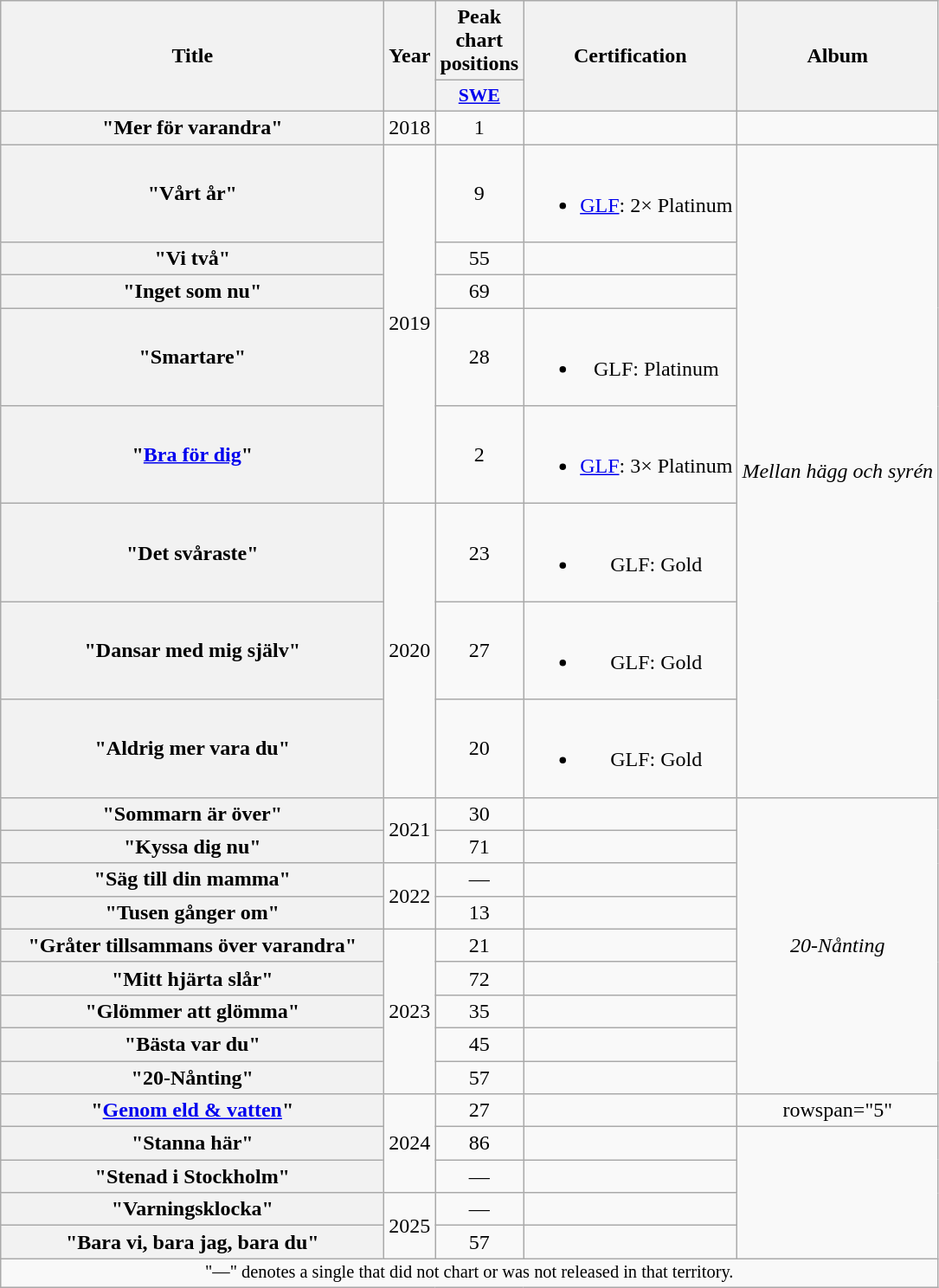<table class="wikitable plainrowheaders" style="text-align:center;">
<tr>
<th scope="col" rowspan="2" style="width:18em;">Title</th>
<th scope="col" rowspan="2">Year</th>
<th scope="col" colspan="1">Peak chart positions</th>
<th scope="col" rowspan="2">Certification</th>
<th scope="col" rowspan="2">Album</th>
</tr>
<tr>
<th scope="col" style="width:3em;font-size:90%;"><a href='#'>SWE</a><br></th>
</tr>
<tr>
<th scope="row">"Mer för varandra"<br></th>
<td>2018</td>
<td>1<br></td>
<td></td>
<td></td>
</tr>
<tr>
<th scope="row">"Vårt år"<br></th>
<td rowspan="5">2019</td>
<td>9<br></td>
<td><br><ul><li><a href='#'>GLF</a>: 2× Platinum</li></ul></td>
<td rowspan="8"><em>Mellan hägg och syrén</em></td>
</tr>
<tr>
<th scope="row">"Vi två"</th>
<td>55<br></td>
<td></td>
</tr>
<tr>
<th scope="row">"Inget som nu"</th>
<td>69<br></td>
<td></td>
</tr>
<tr>
<th scope="row">"Smartare"<br></th>
<td>28<br></td>
<td><br><ul><li>GLF: Platinum</li></ul></td>
</tr>
<tr>
<th scope="row">"<a href='#'>Bra för dig</a>"<br></th>
<td>2<br></td>
<td><br><ul><li><a href='#'>GLF</a>: 3× Platinum</li></ul></td>
</tr>
<tr>
<th scope="row">"Det svåraste"</th>
<td rowspan="3">2020</td>
<td>23<br></td>
<td><br><ul><li>GLF: Gold</li></ul></td>
</tr>
<tr>
<th scope="row">"Dansar med mig själv"</th>
<td>27<br></td>
<td><br><ul><li>GLF: Gold</li></ul></td>
</tr>
<tr>
<th scope="row">"Aldrig mer vara du"</th>
<td>20<br></td>
<td><br><ul><li>GLF: Gold</li></ul></td>
</tr>
<tr>
<th scope="row">"Sommarn är över"<br></th>
<td rowspan="2">2021</td>
<td>30<br></td>
<td></td>
<td rowspan="9"><em>20-Nånting</em></td>
</tr>
<tr>
<th scope="row">"Kyssa dig nu"</th>
<td>71<br></td>
<td></td>
</tr>
<tr>
<th scope="row">"Säg till din mamma"</th>
<td rowspan="2">2022</td>
<td>—</td>
<td></td>
</tr>
<tr>
<th scope="row">"Tusen gånger om"<br></th>
<td>13<br></td>
<td></td>
</tr>
<tr>
<th scope="row">"Gråter tillsammans över varandra"</th>
<td rowspan="5">2023</td>
<td>21<br></td>
<td></td>
</tr>
<tr>
<th scope="row">"Mitt hjärta slår"</th>
<td>72<br></td>
<td></td>
</tr>
<tr>
<th scope="row">"Glömmer att glömma"</th>
<td>35<br></td>
<td></td>
</tr>
<tr>
<th scope="row">"Bästa var du"</th>
<td>45<br></td>
<td></td>
</tr>
<tr>
<th scope="row">"20-Nånting"</th>
<td>57<br></td>
<td></td>
</tr>
<tr>
<th scope="row">"<a href='#'>Genom eld & vatten</a>"</th>
<td rowspan="3">2024</td>
<td>27<br></td>
<td></td>
<td>rowspan="5" </td>
</tr>
<tr>
<th scope="row">"Stanna här"</th>
<td>86<br></td>
<td></td>
</tr>
<tr>
<th scope="row">"Stenad i Stockholm"<br></th>
<td>—</td>
<td></td>
</tr>
<tr>
<th scope="row">"Varningsklocka"</th>
<td rowspan="2">2025</td>
<td>—</td>
<td></td>
</tr>
<tr>
<th scope="row">"Bara vi, bara jag, bara du"<br></th>
<td>57<br></td>
<td></td>
</tr>
<tr>
<td colspan="5" style="font-size:85%">"—" denotes a single that did not chart or was not released in that territory.</td>
</tr>
</table>
